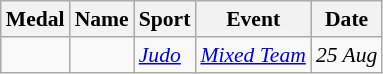<table class="wikitable sortable" style="font-size:90%">
<tr>
<th>Medal</th>
<th>Name</th>
<th>Sport</th>
<th>Event</th>
<th>Date</th>
</tr>
<tr>
<td><em></em></td>
<td><em></em></td>
<td><em><a href='#'>Judo</a></em></td>
<td><em><a href='#'>Mixed Team</a></em></td>
<td><em>25 Aug</em></td>
</tr>
</table>
